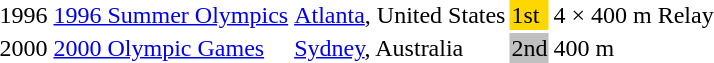<table>
<tr>
<td>1996</td>
<td><a href='#'>1996 Summer Olympics</a></td>
<td><a href='#'>Atlanta</a>, United States</td>
<td bgcolor=gold>1st</td>
<td>4 × 400 m Relay</td>
</tr>
<tr>
<td>2000</td>
<td><a href='#'>2000 Olympic Games</a></td>
<td><a href='#'>Sydney</a>, Australia</td>
<td bgcolor=silver>2nd</td>
<td>400 m</td>
</tr>
</table>
